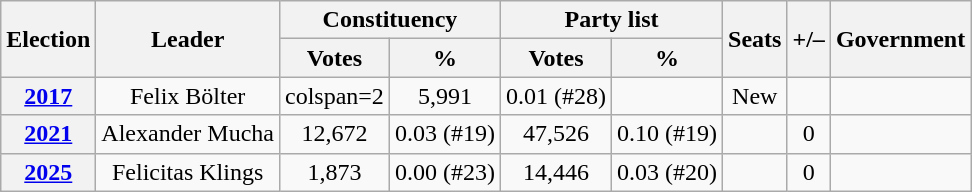<table class="wikitable unsortable" style="text-align:center;">
<tr>
<th rowspan="2">Election</th>
<th rowspan="2">Leader</th>
<th colspan="2">Constituency</th>
<th colspan="2">Party list</th>
<th rowspan="2">Seats</th>
<th rowspan="2">+/–</th>
<th rowspan="2">Government</th>
</tr>
<tr>
<th>Votes</th>
<th>%</th>
<th>Votes</th>
<th>%</th>
</tr>
<tr>
<th><a href='#'>2017</a></th>
<td>Felix Bölter</td>
<td>colspan=2 </td>
<td>5,991</td>
<td>0.01 (#28)</td>
<td></td>
<td>New</td>
<td></td>
</tr>
<tr>
<th><a href='#'>2021</a></th>
<td>Alexander Mucha</td>
<td>12,672</td>
<td>0.03 (#19)</td>
<td>47,526</td>
<td>0.10 (#19)</td>
<td></td>
<td> 0</td>
<td></td>
</tr>
<tr>
<th><a href='#'>2025</a></th>
<td>Felicitas Klings</td>
<td>1,873</td>
<td>0.00 (#23)</td>
<td>14,446</td>
<td>0.03 (#20)</td>
<td></td>
<td> 0</td>
<td></td>
</tr>
</table>
